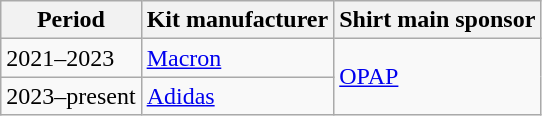<table class="wikitable">
<tr>
<th>Period</th>
<th>Kit manufacturer</th>
<th>Shirt main sponsor</th>
</tr>
<tr>
<td>2021–2023</td>
<td><a href='#'>Macron</a></td>
<td rowspan=5><a href='#'>OPAP</a></td>
</tr>
<tr>
<td>2023–present</td>
<td><a href='#'>Adidas</a></td>
</tr>
</table>
